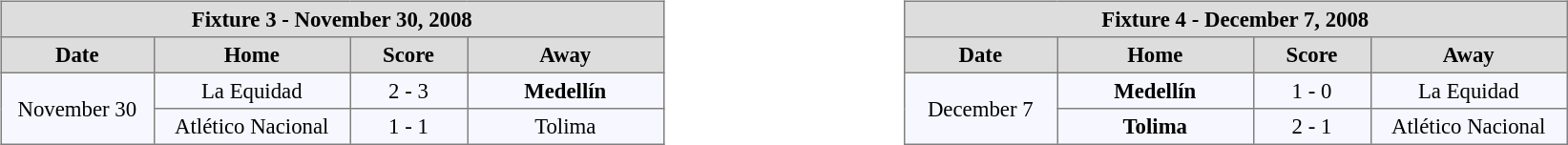<table width=100%>
<tr>
<td valign=top width=50% align=left><br><table align=center bgcolor="#f7f8ff" cellpadding="3" cellspacing="0" border="1" style="font-size: 95%; border: gray solid 1px; border-collapse: collapse;">
<tr align=center bgcolor=#DDDDDD style="color:black;">
<th colspan=4 align=center>Fixture 3 - November 30, 2008</th>
</tr>
<tr align=center bgcolor=#DDDDDD style="color:black;">
<th width="100">Date</th>
<th width="130">Home</th>
<th width="75">Score</th>
<th width="130">Away</th>
</tr>
<tr align=center>
<td rowspan="2" align=center>November 30</td>
<td>La Equidad</td>
<td>2 - 3</td>
<td><strong>Medellín</strong></td>
</tr>
<tr align=center>
<td>Atlético Nacional</td>
<td>1 - 1</td>
<td>Tolima</td>
</tr>
</table>
</td>
<td valign=top width=50% align=left><br><table align=center bgcolor="#f7f8ff" cellpadding="3" cellspacing="0" border="1" style="font-size: 95%; border: gray solid 1px; border-collapse: collapse;">
<tr align=center bgcolor=#DDDDDD style="color:black;">
<th colspan=4 align=center>Fixture 4 - December 7, 2008</th>
</tr>
<tr align=center bgcolor=#DDDDDD style="color:black;">
<th width="100">Date</th>
<th width="130">Home</th>
<th width="75">Score</th>
<th width="130">Away</th>
</tr>
<tr align=center>
<td rowspan="2" align=center>December 7</td>
<td><strong>Medellín</strong></td>
<td>1 - 0</td>
<td>La Equidad</td>
</tr>
<tr align=center>
<td><strong>Tolima</strong></td>
<td>2 - 1</td>
<td>Atlético Nacional</td>
</tr>
</table>
</td>
</tr>
</table>
